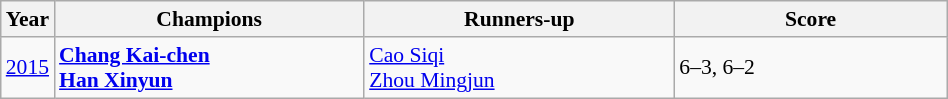<table class="wikitable" style="font-size:90%">
<tr>
<th>Year</th>
<th width="200">Champions</th>
<th width="200">Runners-up</th>
<th width="175">Score</th>
</tr>
<tr>
<td><a href='#'>2015</a></td>
<td> <strong><a href='#'>Chang Kai-chen</a></strong> <br>  <strong><a href='#'>Han Xinyun</a></strong></td>
<td> <a href='#'>Cao Siqi</a> <br>  <a href='#'>Zhou Mingjun</a></td>
<td>6–3, 6–2</td>
</tr>
</table>
